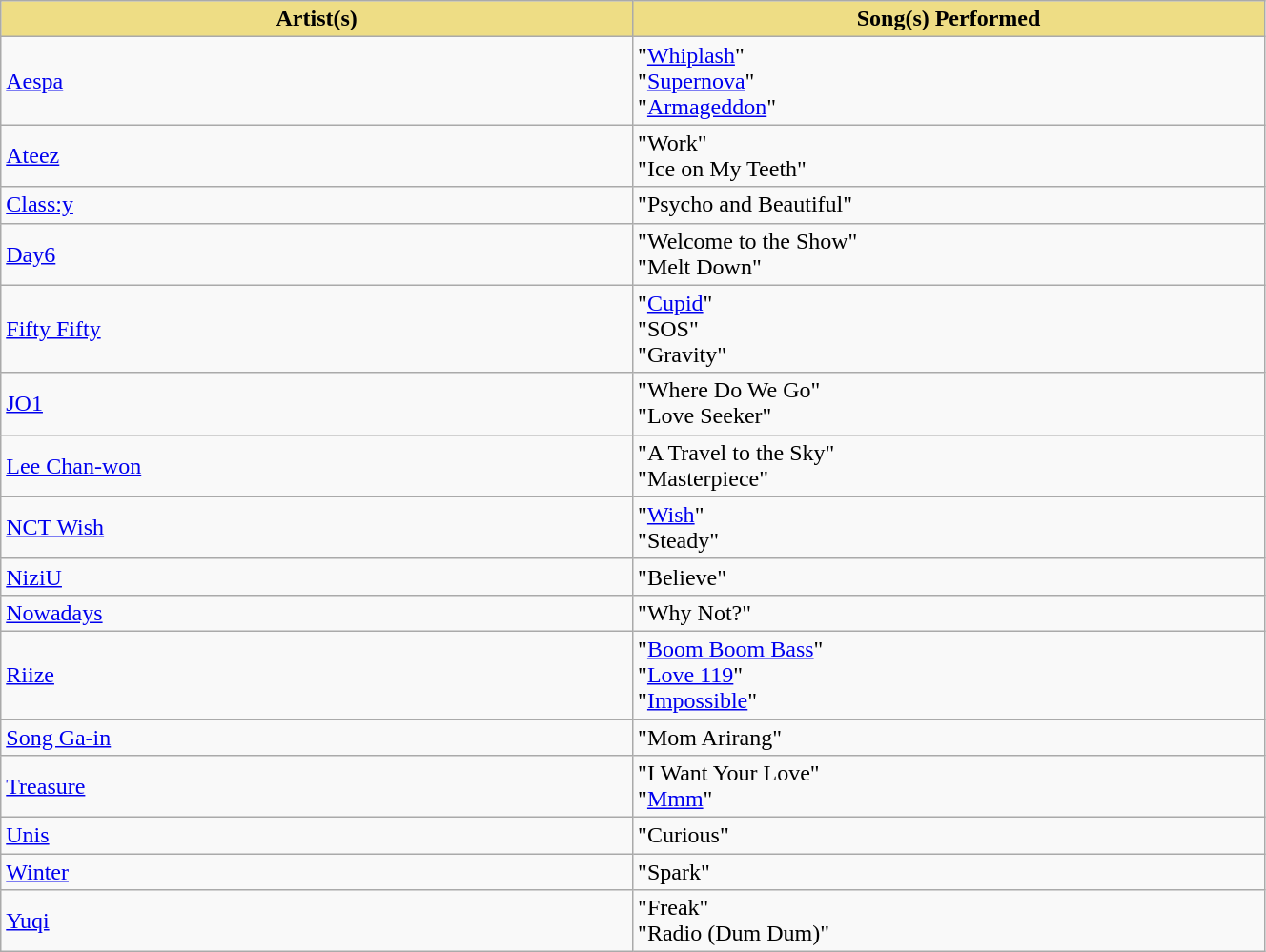<table class="wikitable" style="width:70%">
<tr>
<th scope="col" style="background-color:#EEDD85; width:30%">Artist(s)</th>
<th scope="col" style="background-color:#EEDD85; width:30%">Song(s) Performed</th>
</tr>
<tr>
<td><a href='#'>Aespa</a></td>
<td>"<a href='#'>Whiplash</a>"<br>"<a href='#'>Supernova</a>"<br>"<a href='#'>Armageddon</a>"</td>
</tr>
<tr>
<td><a href='#'>Ateez</a></td>
<td>"Work"<br>"Ice on My Teeth"</td>
</tr>
<tr>
<td><a href='#'>Class:y</a></td>
<td>"Psycho and Beautiful"</td>
</tr>
<tr>
<td><a href='#'>Day6</a></td>
<td>"Welcome to the Show"<br>"Melt Down"</td>
</tr>
<tr>
<td><a href='#'>Fifty Fifty</a></td>
<td>"<a href='#'>Cupid</a>"<br>"SOS"<br>"Gravity"</td>
</tr>
<tr>
<td><a href='#'>JO1</a></td>
<td>"Where Do We Go"<br>"Love Seeker"</td>
</tr>
<tr>
<td><a href='#'>Lee Chan-won</a></td>
<td>"A Travel to the Sky"<br>"Masterpiece"</td>
</tr>
<tr>
<td><a href='#'>NCT Wish</a></td>
<td>"<a href='#'>Wish</a>"<br>"Steady"</td>
</tr>
<tr>
<td><a href='#'>NiziU</a></td>
<td>"Believe"</td>
</tr>
<tr>
<td><a href='#'>Nowadays</a></td>
<td>"Why Not?"</td>
</tr>
<tr>
<td><a href='#'>Riize</a></td>
<td>"<a href='#'>Boom Boom Bass</a>"<br>"<a href='#'>Love 119</a>"<br>"<a href='#'>Impossible</a>"</td>
</tr>
<tr>
<td><a href='#'>Song Ga-in</a></td>
<td>"Mom Arirang"</td>
</tr>
<tr>
<td><a href='#'>Treasure</a></td>
<td>"I Want Your Love"<br>"<a href='#'>Mmm</a>"</td>
</tr>
<tr>
<td><a href='#'>Unis</a></td>
<td>"Curious"</td>
</tr>
<tr>
<td><a href='#'>Winter</a></td>
<td>"Spark"</td>
</tr>
<tr>
<td><a href='#'>Yuqi</a></td>
<td>"Freak"<br>"Radio (Dum Dum)"</td>
</tr>
</table>
